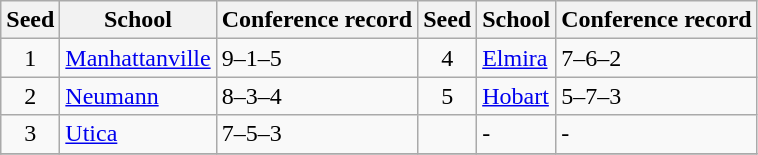<table class="wikitable">
<tr>
<th>Seed</th>
<th>School</th>
<th>Conference record</th>
<th>Seed</th>
<th>School</th>
<th>Conference record</th>
</tr>
<tr>
<td align=center>1</td>
<td><a href='#'>Manhattanville</a></td>
<td>9–1–5</td>
<td align=center>4</td>
<td><a href='#'>Elmira</a></td>
<td>7–6–2</td>
</tr>
<tr>
<td align=center>2</td>
<td><a href='#'>Neumann</a></td>
<td>8–3–4</td>
<td align=center>5</td>
<td><a href='#'>Hobart</a></td>
<td>5–7–3</td>
</tr>
<tr>
<td align=center>3</td>
<td><a href='#'>Utica</a></td>
<td>7–5–3</td>
<td align=center></td>
<td>-</td>
<td>-</td>
</tr>
<tr>
</tr>
</table>
